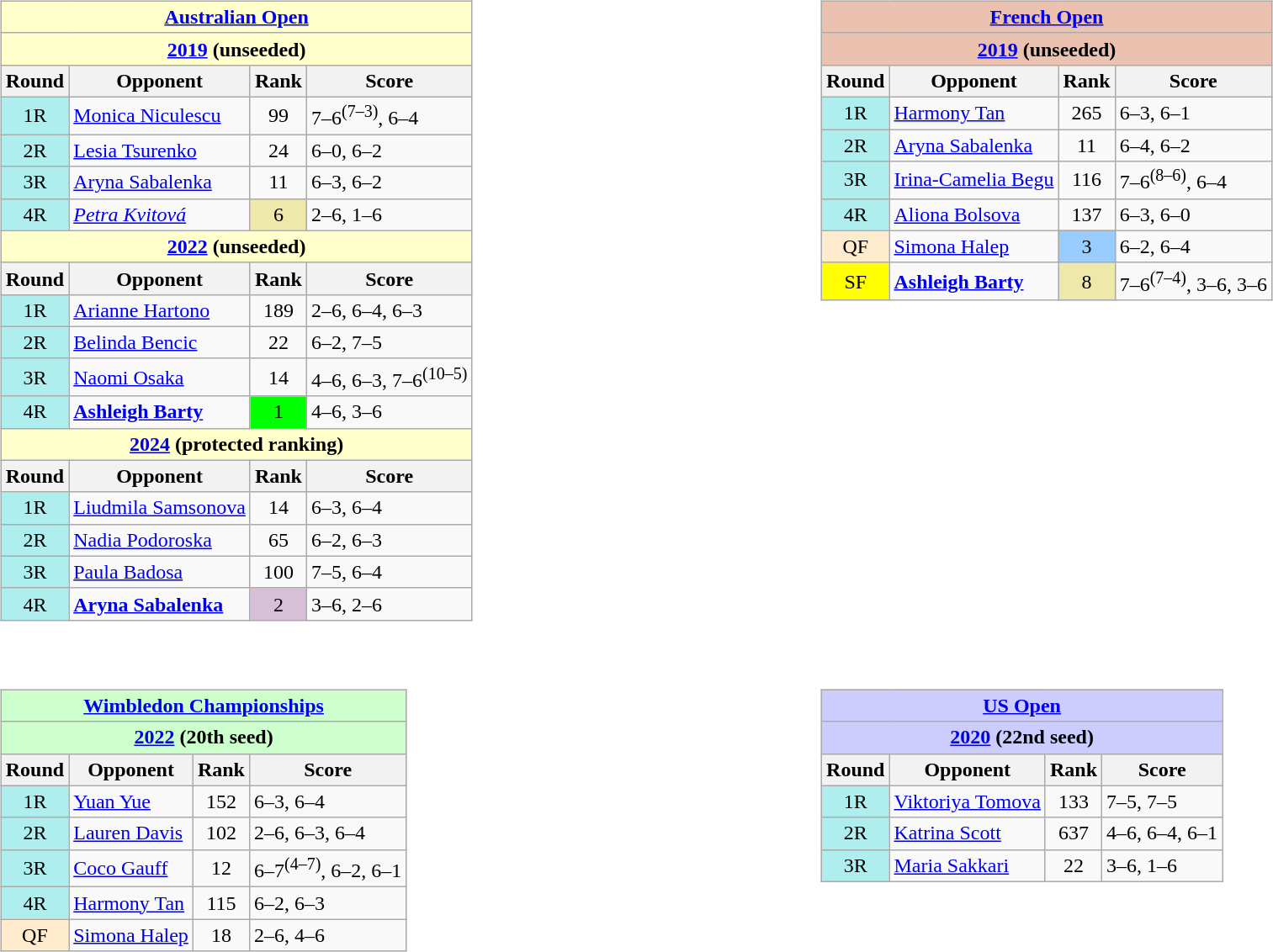<table style="width:95%">
<tr valign=top>
<td><br><table class="wikitable nowrap" style="float:left">
<tr>
<td colspan="4" style="background:#ffc;font-weight:bold;text-align:center"><a href='#'>Australian Open</a></td>
</tr>
<tr>
<td colspan="4" style="background:#ffc;font-weight:bold;text-align:center"><a href='#'>2019</a> (unseeded)</td>
</tr>
<tr>
<th>Round</th>
<th>Opponent</th>
<th>Rank</th>
<th>Score</th>
</tr>
<tr>
<td style="background:#afeeee;text-align:center">1R</td>
<td> <a href='#'>Monica Niculescu</a></td>
<td align=center>99</td>
<td>7–6<sup>(7–3)</sup>, 6–4</td>
</tr>
<tr>
<td style="background:#afeeee;text-align:center">2R</td>
<td> <a href='#'>Lesia Tsurenko</a> </td>
<td align=center>24</td>
<td>6–0, 6–2</td>
</tr>
<tr>
<td style="background:#afeeee;text-align:center">3R</td>
<td> <a href='#'>Aryna Sabalenka</a> </td>
<td align=center>11</td>
<td>6–3, 6–2</td>
</tr>
<tr>
<td style="background:#afeeee;text-align:center">4R</td>
<td><em> <a href='#'>Petra Kvitová</a> </em></td>
<td align=center bgcolor=eee8aa>6</td>
<td>2–6, 1–6</td>
</tr>
<tr>
<td colspan="4" style="background:#ffc;font-weight:bold;text-align:center"><a href='#'>2022</a> (unseeded)</td>
</tr>
<tr>
<th>Round</th>
<th>Opponent</th>
<th>Rank</th>
<th>Score</th>
</tr>
<tr>
<td style="background:#afeeee;text-align:center">1R</td>
<td> <a href='#'>Arianne Hartono</a> </td>
<td align=center>189</td>
<td>2–6, 6–4, 6–3</td>
</tr>
<tr>
<td style="background:#afeeee;text-align:center">2R</td>
<td> <a href='#'>Belinda Bencic</a> </td>
<td align=center>22</td>
<td>6–2, 7–5</td>
</tr>
<tr>
<td style="background:#afeeee;text-align:center">3R</td>
<td> <a href='#'>Naomi Osaka</a> </td>
<td align=center>14</td>
<td>4–6, 6–3, 7–6<sup>(10–5)</sup></td>
</tr>
<tr>
<td style="background:#afeeee;text-align:center">4R</td>
<td><strong> <a href='#'>Ashleigh Barty</a> </strong></td>
<td align=center bgcolor=lime>1</td>
<td>4–6, 3–6</td>
</tr>
<tr>
<td colspan="4" style="background:#ffc;font-weight:bold;text-align:center"><a href='#'>2024</a> (protected ranking)</td>
</tr>
<tr>
<th>Round</th>
<th>Opponent</th>
<th>Rank</th>
<th>Score</th>
</tr>
<tr>
<td style="background:#afeeee;text-align:center">1R</td>
<td> <a href='#'>Liudmila Samsonova</a> </td>
<td align=center>14</td>
<td>6–3, 6–4</td>
</tr>
<tr>
<td style="background:#afeeee;text-align:center">2R</td>
<td> <a href='#'>Nadia Podoroska</a></td>
<td align=center>65</td>
<td>6–2, 6–3</td>
</tr>
<tr>
<td style="background:#afeeee;text-align:center">3R</td>
<td> <a href='#'>Paula Badosa</a></td>
<td align=center>100</td>
<td>7–5, 6–4</td>
</tr>
<tr>
<td style="background:#afeeee;text-align:center">4R</td>
<td><strong> <a href='#'>Aryna Sabalenka</a> </strong></td>
<td align=center bgcolor=thistle>2</td>
<td>3–6, 2–6</td>
</tr>
</table>
</td>
<td><br><table style="width:50px">
<tr>
<td></td>
</tr>
</table>
</td>
<td><br><table class="wikitable nowrap" style="float:left">
<tr>
<td colspan="4" style="background:#ebc2af;font-weight:bold;text-align:center"><a href='#'>French Open</a></td>
</tr>
<tr>
<td colspan="4" style="background:#ebc2af;font-weight:bold;text-align:center"><a href='#'>2019</a> (unseeded)</td>
</tr>
<tr>
<th>Round</th>
<th>Opponent</th>
<th>Rank</th>
<th>Score</th>
</tr>
<tr>
<td style="background:#afeeee;text-align:center">1R</td>
<td> <a href='#'>Harmony Tan</a> </td>
<td align=center>265</td>
<td>6–3, 6–1</td>
</tr>
<tr>
<td style="background:#afeeee;text-align:center">2R</td>
<td> <a href='#'>Aryna Sabalenka</a> </td>
<td align=center>11</td>
<td>6–4, 6–2</td>
</tr>
<tr>
<td style="background:#afeeee;text-align:center">3R</td>
<td> <a href='#'>Irina-Camelia Begu</a></td>
<td align=center>116</td>
<td>7–6<sup>(8–6)</sup>, 6–4</td>
</tr>
<tr>
<td style="background:#afeeee;text-align:center">4R</td>
<td> <a href='#'>Aliona Bolsova</a> </td>
<td align="center">137</td>
<td>6–3, 6–0</td>
</tr>
<tr>
<td style="background:#ffebcd;text-align:center">QF</td>
<td> <a href='#'>Simona Halep</a> </td>
<td align="center" style="background:#9cf;">3</td>
<td>6–2, 6–4</td>
</tr>
<tr>
<td style="background:yellow;text-align:center">SF</td>
<td> <strong><a href='#'>Ashleigh Barty</a> </strong></td>
<td align=center bgcolor=eee8aa>8</td>
<td>7–6<sup>(7–4)</sup>, 3–6, 3–6</td>
</tr>
</table>
</td>
</tr>
<tr valign="top">
<td><br><table class="wikitable nowrap" style="float:left">
<tr>
<td colspan="4" style="background:#cfc;font-weight:bold;text-align:center"><a href='#'>Wimbledon Championships</a></td>
</tr>
<tr>
<td colspan="4" style="background:#cfc;font-weight:bold;text-align:center"><a href='#'>2022</a> (20th seed)</td>
</tr>
<tr>
<th>Round</th>
<th>Opponent</th>
<th>Rank</th>
<th>Score</th>
</tr>
<tr>
<td style="background:#afeeee;text-align:center">1R</td>
<td> <a href='#'>Yuan Yue</a> </td>
<td align=center>152</td>
<td>6–3, 6–4</td>
</tr>
<tr>
<td style="background:#afeeee;text-align:center">2R</td>
<td> <a href='#'>Lauren Davis</a></td>
<td align=center>102</td>
<td>2–6, 6–3, 6–4</td>
</tr>
<tr>
<td style="background:#afeeee;text-align:center">3R</td>
<td> <a href='#'>Coco Gauff</a> </td>
<td align=center>12</td>
<td>6–7<sup>(4–7)</sup>, 6–2, 6–1</td>
</tr>
<tr>
<td style="background:#afeeee;text-align:center">4R</td>
<td> <a href='#'>Harmony Tan</a></td>
<td align=center>115</td>
<td>6–2, 6–3</td>
</tr>
<tr>
<td style="background:#ffebcd;text-align:center">QF</td>
<td> <a href='#'>Simona Halep</a> </td>
<td align="center">18</td>
<td>2–6, 4–6</td>
</tr>
</table>
</td>
<td><br><table>
<tr>
<td></td>
</tr>
</table>
</td>
<td><br><table class="wikitable nowrap" style="float:left">
<tr>
<td colspan="4" style="background:#ccf;font-weight:bold;text-align:center"><a href='#'>US Open</a></td>
</tr>
<tr>
<td colspan="4" style="background:#ccf;font-weight:bold;text-align:center"><a href='#'>2020</a> (22nd seed)</td>
</tr>
<tr>
<th>Round</th>
<th>Opponent</th>
<th>Rank</th>
<th>Score</th>
</tr>
<tr>
<td style="background:#afeeee;text-align:center">1R</td>
<td> <a href='#'>Viktoriya Tomova</a></td>
<td align=center>133</td>
<td>7–5, 7–5</td>
</tr>
<tr>
<td style="background:#afeeee;text-align:center">2R</td>
<td> <a href='#'>Katrina Scott</a> </td>
<td align=center>637</td>
<td>4–6, 6–4, 6–1</td>
</tr>
<tr>
<td style="background:#afeeee;text-align:center">3R</td>
<td> <a href='#'>Maria Sakkari</a> </td>
<td align=center>22</td>
<td>3–6, 1–6</td>
</tr>
</table>
</td>
</tr>
</table>
